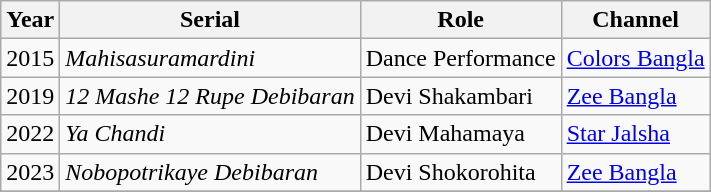<table class="wikitable sortable">
<tr>
<th>Year</th>
<th>Serial</th>
<th>Role</th>
<th>Channel</th>
</tr>
<tr>
<td>2015</td>
<td><em>Mahisasuramardini</em></td>
<td>Dance Performance</td>
<td><a href='#'>Colors Bangla</a></td>
</tr>
<tr>
<td>2019</td>
<td><em>12 Mashe 12 Rupe Debibaran</em></td>
<td>Devi Shakambari</td>
<td><a href='#'>Zee Bangla</a></td>
</tr>
<tr>
<td>2022</td>
<td><em>Ya Chandi</em></td>
<td>Devi Mahamaya</td>
<td><a href='#'>Star Jalsha</a></td>
</tr>
<tr>
<td>2023</td>
<td><em>Nobopotrikaye Debibaran</em></td>
<td>Devi Shokorohita</td>
<td><a href='#'>Zee Bangla</a></td>
</tr>
<tr>
</tr>
</table>
